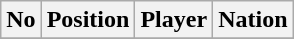<table class="wikitable">
<tr>
<th>No</th>
<th>Position</th>
<th>Player</th>
<th>Nation</th>
</tr>
<tr>
</tr>
</table>
